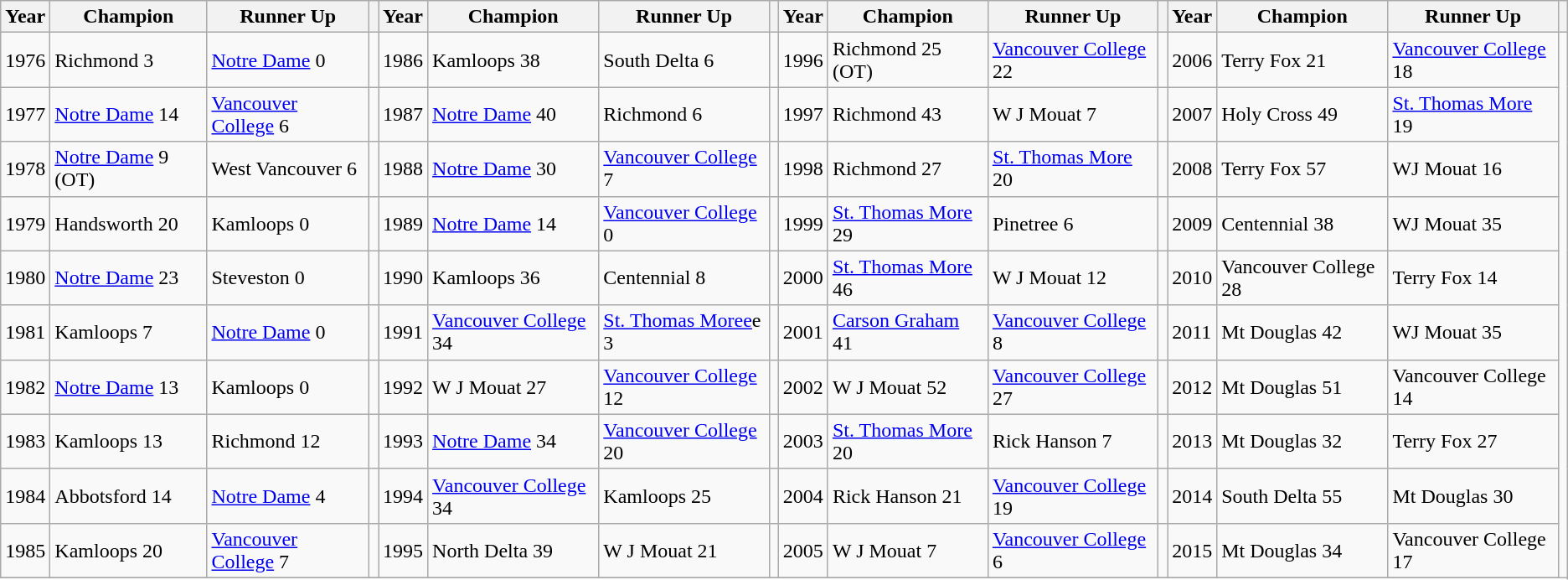<table class="wikitable" border="1">
<tr>
<th>Year</th>
<th>Champion</th>
<th>Runner Up</th>
<th></th>
<th>Year</th>
<th>Champion</th>
<th>Runner Up</th>
<th></th>
<th>Year</th>
<th>Champion</th>
<th>Runner Up</th>
<th></th>
<th>Year</th>
<th>Champion</th>
<th>Runner Up</th>
<th></th>
</tr>
<tr>
<td>1976</td>
<td>Richmond 3</td>
<td><a href='#'>Notre Dame</a> 0</td>
<td></td>
<td>1986</td>
<td>Kamloops 38</td>
<td>South Delta 6</td>
<td></td>
<td>1996</td>
<td>Richmond 25 (OT)</td>
<td><a href='#'>Vancouver College</a> 22</td>
<td></td>
<td>2006</td>
<td>Terry Fox 21</td>
<td><a href='#'>Vancouver College</a> 18</td>
</tr>
<tr>
<td>1977</td>
<td><a href='#'>Notre Dame</a> 14</td>
<td><a href='#'>Vancouver College</a> 6</td>
<td></td>
<td>1987</td>
<td><a href='#'>Notre Dame</a> 40</td>
<td>Richmond 6</td>
<td></td>
<td>1997</td>
<td>Richmond 43</td>
<td>W J Mouat 7</td>
<td></td>
<td>2007</td>
<td>Holy Cross 49</td>
<td><a href='#'>St. Thomas More</a> 19</td>
</tr>
<tr>
<td>1978</td>
<td><a href='#'>Notre Dame</a> 9 (OT)</td>
<td>West Vancouver 6</td>
<td></td>
<td>1988</td>
<td><a href='#'>Notre Dame</a> 30</td>
<td><a href='#'>Vancouver College</a> 7</td>
<td></td>
<td>1998</td>
<td>Richmond 27</td>
<td><a href='#'>St. Thomas More</a> 20</td>
<td></td>
<td>2008</td>
<td>Terry Fox 57</td>
<td>WJ Mouat 16</td>
</tr>
<tr>
<td>1979</td>
<td>Handsworth 20</td>
<td>Kamloops 0</td>
<td></td>
<td>1989</td>
<td><a href='#'>Notre Dame</a> 14</td>
<td><a href='#'>Vancouver College</a> 0</td>
<td></td>
<td>1999</td>
<td><a href='#'>St. Thomas More</a> 29</td>
<td>Pinetree 6</td>
<td></td>
<td>2009</td>
<td>Centennial 38</td>
<td>WJ Mouat 35</td>
</tr>
<tr>
<td>1980</td>
<td><a href='#'>Notre Dame</a> 23</td>
<td>Steveston 0</td>
<td></td>
<td>1990</td>
<td>Kamloops 36</td>
<td>Centennial 8</td>
<td></td>
<td>2000</td>
<td><a href='#'>St. Thomas More</a> 46</td>
<td>W J Mouat 12</td>
<td></td>
<td>2010</td>
<td>Vancouver College 28</td>
<td>Terry Fox 14</td>
</tr>
<tr>
<td>1981</td>
<td>Kamloops 7</td>
<td><a href='#'>Notre Dame</a> 0</td>
<td></td>
<td>1991</td>
<td><a href='#'>Vancouver College</a> 34</td>
<td><a href='#'>St. Thomas Moree</a>e 3</td>
<td></td>
<td>2001</td>
<td><a href='#'>Carson Graham</a> 41</td>
<td><a href='#'>Vancouver College</a> 8</td>
<td></td>
<td>2011</td>
<td>Mt Douglas 42</td>
<td>WJ Mouat 35</td>
</tr>
<tr>
<td>1982</td>
<td><a href='#'>Notre Dame</a> 13</td>
<td>Kamloops 0</td>
<td></td>
<td>1992</td>
<td>W J Mouat 27</td>
<td><a href='#'>Vancouver College</a> 12</td>
<td></td>
<td>2002</td>
<td>W J Mouat 52</td>
<td><a href='#'>Vancouver College</a> 27</td>
<td></td>
<td>2012</td>
<td>Mt Douglas 51</td>
<td>Vancouver College 14</td>
</tr>
<tr>
<td>1983</td>
<td>Kamloops 13</td>
<td>Richmond 12</td>
<td></td>
<td>1993</td>
<td><a href='#'>Notre Dame</a> 34</td>
<td><a href='#'>Vancouver College</a> 20</td>
<td></td>
<td>2003</td>
<td><a href='#'>St. Thomas More</a> 20</td>
<td>Rick Hanson 7</td>
<td></td>
<td>2013</td>
<td>Mt Douglas 32</td>
<td>Terry Fox 27</td>
</tr>
<tr>
<td>1984</td>
<td>Abbotsford 14</td>
<td><a href='#'>Notre Dame</a> 4</td>
<td></td>
<td>1994</td>
<td><a href='#'>Vancouver College</a> 34</td>
<td>Kamloops 25</td>
<td></td>
<td>2004</td>
<td>Rick Hanson 21</td>
<td><a href='#'>Vancouver College</a> 19</td>
<td></td>
<td>2014</td>
<td>South Delta 55</td>
<td>Mt Douglas 30</td>
</tr>
<tr>
<td>1985</td>
<td>Kamloops 20</td>
<td><a href='#'>Vancouver College</a> 7</td>
<td></td>
<td>1995</td>
<td>North Delta 39</td>
<td>W J Mouat 21</td>
<td></td>
<td>2005</td>
<td>W J Mouat 7</td>
<td><a href='#'>Vancouver College</a> 6</td>
<td></td>
<td>2015</td>
<td>Mt Douglas 34</td>
<td>Vancouver College 17</td>
</tr>
<tr>
</tr>
</table>
